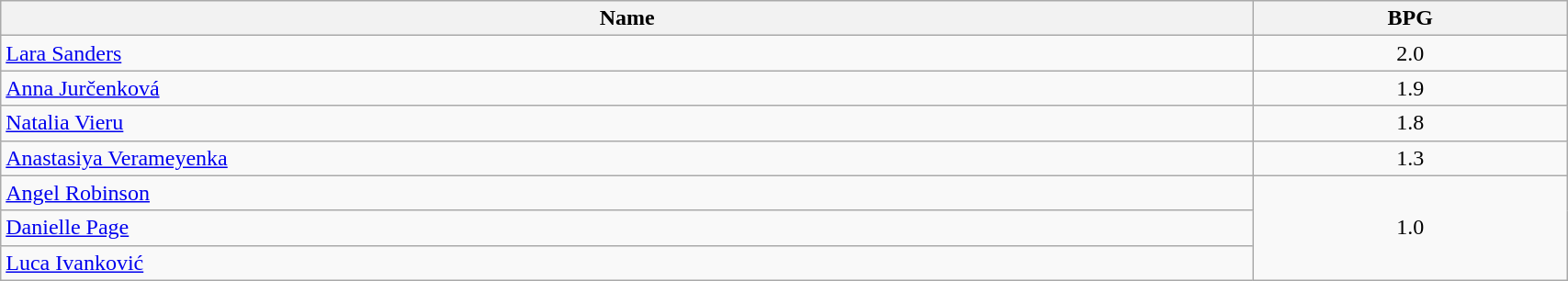<table class=wikitable width="90%">
<tr>
<th width="80%">Name</th>
<th width="20%">BPG</th>
</tr>
<tr>
<td> <a href='#'>Lara Sanders</a></td>
<td align=center>2.0</td>
</tr>
<tr>
<td> <a href='#'>Anna Jurčenková</a></td>
<td align=center>1.9</td>
</tr>
<tr>
<td> <a href='#'>Natalia Vieru</a></td>
<td align=center>1.8</td>
</tr>
<tr>
<td> <a href='#'>Anastasiya Verameyenka</a></td>
<td align=center>1.3</td>
</tr>
<tr>
<td> <a href='#'>Angel Robinson</a></td>
<td align=center rowspan=3>1.0</td>
</tr>
<tr>
<td> <a href='#'>Danielle Page</a></td>
</tr>
<tr>
<td> <a href='#'>Luca Ivanković</a></td>
</tr>
</table>
